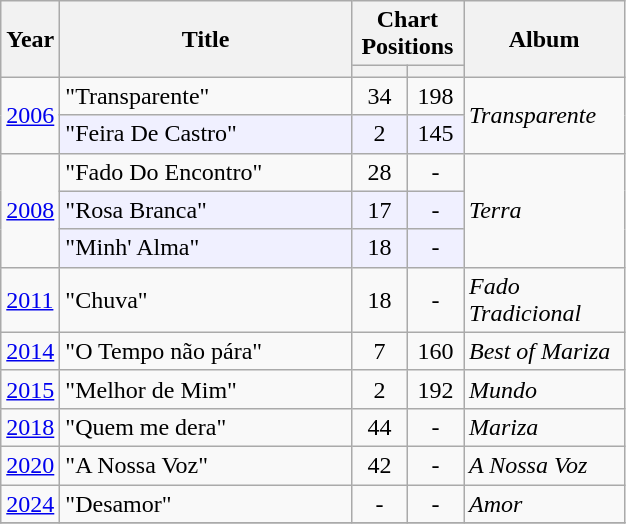<table class="wikitable">
<tr>
<th bgcolor="lightsteelblue" width="30" rowspan="2">Year</th>
<th bgcolor="lightsteelblue" width="187" rowspan="2">Title</th>
<th bgcolor="lightsteelblue" colspan="2">Chart Positions</th>
<th bgcolor="lightsteelblue" width="100" rowspan="2">Album</th>
</tr>
<tr bgcolor="#efefef">
<th width="30"></th>
<th width="30"></th>
</tr>
<tr>
<td rowspan="2"><a href='#'>2006</a></td>
<td>"Transparente"</td>
<td align="center">34</td>
<td align="center">198</td>
<td rowspan="2"><em>Transparente</em></td>
</tr>
<tr bgcolor="#f0f0ff">
<td>"Feira De Castro"</td>
<td align="center">2</td>
<td align="center">145</td>
</tr>
<tr>
<td rowspan="3"><a href='#'>2008</a></td>
<td>"Fado Do Encontro"</td>
<td align="center">28</td>
<td align="center">-</td>
<td rowspan="3"><em>Terra</em></td>
</tr>
<tr bgcolor="#f0f0ff">
<td>"Rosa Branca"</td>
<td align="center">17</td>
<td align="center">-</td>
</tr>
<tr bgcolor="#f0f0ff">
<td>"Minh' Alma"</td>
<td align="center">18</td>
<td align="center">-</td>
</tr>
<tr>
<td><a href='#'>2011</a></td>
<td>"Chuva"</td>
<td align="center">18</td>
<td align="center">-</td>
<td><em>Fado Tradicional</em></td>
</tr>
<tr>
<td><a href='#'>2014</a></td>
<td>"O Tempo não pára"</td>
<td align="center">7</td>
<td align="center">160</td>
<td><em>Best of Mariza</em></td>
</tr>
<tr>
<td><a href='#'>2015</a></td>
<td>"Melhor de Mim"</td>
<td align="center">2</td>
<td align="center">192</td>
<td><em>Mundo</em></td>
</tr>
<tr>
<td><a href='#'>2018</a></td>
<td>"Quem me dera"</td>
<td align="center">44</td>
<td align="center">-</td>
<td><em>Mariza</em></td>
</tr>
<tr>
<td><a href='#'>2020</a></td>
<td>"A Nossa Voz"</td>
<td align="center">42</td>
<td align="center">-</td>
<td><em>A Nossa Voz</em></td>
</tr>
<tr>
<td><a href='#'>2024</a></td>
<td>"Desamor"</td>
<td align="center">-</td>
<td align="center">-</td>
<td><em>Amor</em></td>
</tr>
<tr>
</tr>
</table>
